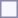<table style="border:1px solid #8888aa; background-color:#f7f8ff; padding:5px; font-size:95%; margin: 0px 12px 12px 0px;">
</table>
